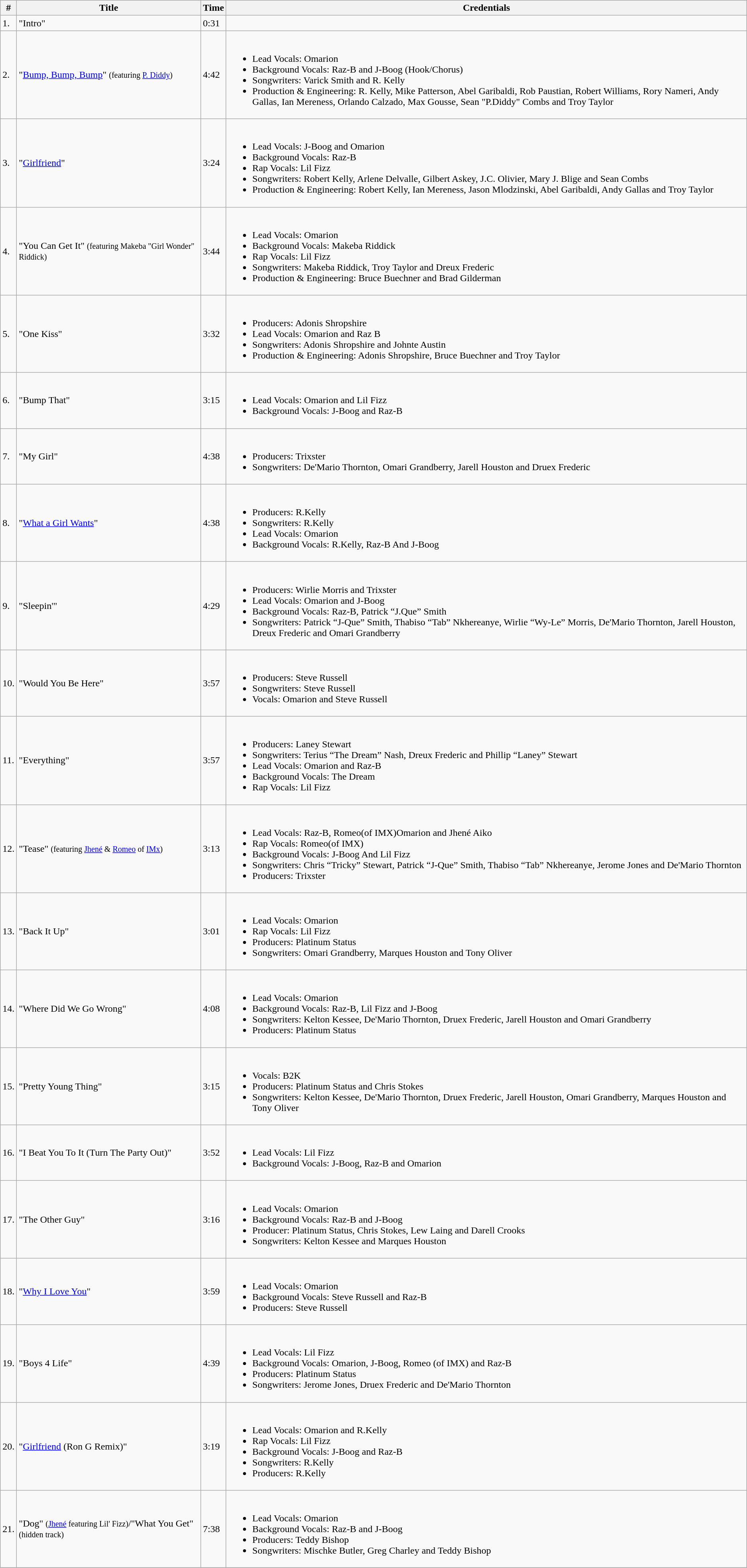<table class="wikitable">
<tr>
<th>#</th>
<th style="width:300px;">Title</th>
<th>Time</th>
<th>Credentials</th>
</tr>
<tr>
<td>1.</td>
<td>"Intro"</td>
<td>0:31</td>
<td></td>
</tr>
<tr>
<td>2.</td>
<td>"<a href='#'>Bump, Bump, Bump</a>" <small>(featuring <a href='#'>P. Diddy</a>)</small></td>
<td>4:42</td>
<td><br><ul><li>Lead Vocals: Omarion</li><li>Background Vocals: Raz-B and J-Boog (Hook/Chorus)</li><li>Songwriters: Varick Smith and R. Kelly</li><li>Production & Engineering:  R. Kelly, Mike Patterson, Abel Garibaldi, Rob Paustian, Robert Williams, Rory Nameri, Andy Gallas, Ian Mereness, Orlando Calzado, Max Gousse, Sean "P.Diddy" Combs and Troy Taylor</li></ul></td>
</tr>
<tr>
<td>3.</td>
<td>"<a href='#'>Girlfriend</a>"</td>
<td>3:24</td>
<td><br><ul><li>Lead Vocals: J-Boog and Omarion</li><li>Background Vocals: Raz-B</li><li>Rap Vocals: Lil Fizz</li><li>Songwriters: Robert Kelly, Arlene Delvalle, Gilbert Askey, J.C. Olivier, Mary J. Blige and Sean Combs</li><li>Production & Engineering: Robert Kelly, Ian Mereness, Jason Mlodzinski, Abel Garibaldi, Andy Gallas and Troy Taylor</li></ul></td>
</tr>
<tr>
<td>4.</td>
<td>"You Can Get It" <small>(featuring Makeba "Girl Wonder" Riddick)</small></td>
<td>3:44</td>
<td><br><ul><li>Lead Vocals: Omarion</li><li>Background Vocals: Makeba Riddick</li><li>Rap Vocals: Lil Fizz</li><li>Songwriters: Makeba Riddick, Troy Taylor and Dreux Frederic</li><li>Production & Engineering:  Bruce Buechner and Brad Gilderman</li></ul></td>
</tr>
<tr>
<td>5.</td>
<td>"One Kiss"</td>
<td>3:32</td>
<td><br><ul><li>Producers: Adonis Shropshire</li><li>Lead Vocals: Omarion and Raz B</li><li>Songwriters: Adonis Shropshire and Johnte Austin</li><li>Production & Engineering: Adonis Shropshire, Bruce Buechner and Troy Taylor</li></ul></td>
</tr>
<tr>
<td>6.</td>
<td>"Bump That"</td>
<td>3:15</td>
<td><br><ul><li>Lead Vocals: Omarion and Lil Fizz</li><li>Background Vocals: J-Boog and Raz-B</li></ul></td>
</tr>
<tr>
<td>7.</td>
<td>"My Girl"</td>
<td>4:38</td>
<td><br><ul><li>Producers: Trixster</li><li>Songwriters: De'Mario Thornton, Omari Grandberry, Jarell Houston and Druex Frederic</li></ul></td>
</tr>
<tr>
<td>8.</td>
<td>"<a href='#'>What a Girl Wants</a>"</td>
<td>4:38</td>
<td><br><ul><li>Producers: R.Kelly</li><li>Songwriters: R.Kelly</li><li>Lead Vocals: Omarion</li><li>Background Vocals: R.Kelly, Raz-B And J-Boog</li></ul></td>
</tr>
<tr>
<td>9.</td>
<td>"Sleepin'"</td>
<td>4:29</td>
<td><br><ul><li>Producers: Wirlie Morris and Trixster</li><li>Lead Vocals: Omarion and J-Boog</li><li>Background Vocals: Raz-B, Patrick “J.Que” Smith</li><li>Songwriters: Patrick “J-Que” Smith, Thabiso “Tab” Nkhereanye, Wirlie “Wy-Le” Morris, De'Mario Thornton, Jarell Houston, Dreux Frederic and Omari Grandberry</li></ul></td>
</tr>
<tr>
<td>10.</td>
<td>"Would You Be Here"</td>
<td>3:57</td>
<td><br><ul><li>Producers: Steve Russell</li><li>Songwriters: Steve Russell</li><li>Vocals: Omarion and Steve Russell</li></ul></td>
</tr>
<tr>
<td>11.</td>
<td>"Everything"</td>
<td>3:57</td>
<td><br><ul><li>Producers: Laney Stewart</li><li>Songwriters: Terius “The Dream” Nash, Dreux Frederic and Phillip “Laney” Stewart</li><li>Lead Vocals: Omarion and Raz-B</li><li>Background Vocals: The Dream</li><li>Rap Vocals: Lil Fizz</li></ul></td>
</tr>
<tr>
<td>12.</td>
<td>"Tease" <small>(featuring <a href='#'>Jhené</a> & <a href='#'>Romeo</a> of <a href='#'>IMx</a>)</small></td>
<td>3:13</td>
<td><br><ul><li>Lead Vocals: Raz-B, Romeo(of IMX)Omarion and Jhené Aiko</li><li>Rap Vocals: Romeo(of IMX)</li><li>Background Vocals: J-Boog And Lil Fizz</li><li>Songwriters: Chris “Tricky” Stewart, Patrick “J-Que” Smith, Thabiso “Tab” Nkhereanye, Jerome Jones and De'Mario Thornton</li><li>Producers: Trixster</li></ul></td>
</tr>
<tr>
<td>13.</td>
<td>"Back It Up"</td>
<td>3:01</td>
<td><br><ul><li>Lead Vocals: Omarion</li><li>Rap Vocals: Lil Fizz</li><li>Producers: Platinum Status</li><li>Songwriters: Omari Grandberry, Marques Houston and Tony Oliver</li></ul></td>
</tr>
<tr>
<td>14.</td>
<td>"Where Did We Go Wrong"</td>
<td>4:08</td>
<td><br><ul><li>Lead Vocals: Omarion</li><li>Background Vocals: Raz-B, Lil Fizz and J-Boog</li><li>Songwriters: Kelton Kessee, De'Mario Thornton, Druex Frederic, Jarell Houston and Omari Grandberry</li><li>Producers: Platinum Status</li></ul></td>
</tr>
<tr>
<td>15.</td>
<td>"Pretty Young Thing"</td>
<td>3:15</td>
<td><br><ul><li>Vocals: B2K</li><li>Producers: Platinum Status and Chris Stokes</li><li>Songwriters: Kelton Kessee, De'Mario Thornton, Druex Frederic, Jarell Houston, Omari Grandberry, Marques Houston and Tony Oliver</li></ul></td>
</tr>
<tr>
<td>16.</td>
<td>"I Beat You To It (Turn The Party Out)"</td>
<td>3:52</td>
<td><br><ul><li>Lead Vocals: Lil Fizz</li><li>Background Vocals: J-Boog, Raz-B and Omarion</li></ul></td>
</tr>
<tr>
<td>17.</td>
<td>"The Other Guy"</td>
<td>3:16</td>
<td><br><ul><li>Lead Vocals: Omarion</li><li>Background Vocals: Raz-B and J-Boog</li><li>Producer: Platinum Status, Chris Stokes, Lew Laing and Darell Crooks</li><li>Songwriters: Kelton Kessee and Marques Houston</li></ul></td>
</tr>
<tr>
<td>18.</td>
<td>"<a href='#'>Why I Love You</a>"</td>
<td>3:59</td>
<td><br><ul><li>Lead Vocals: Omarion</li><li>Background Vocals: Steve Russell and Raz-B</li><li>Producers: Steve Russell</li></ul></td>
</tr>
<tr>
<td>19.</td>
<td>"Boys 4 Life"</td>
<td>4:39</td>
<td><br><ul><li>Lead Vocals: Lil Fizz</li><li>Background Vocals: Omarion, J-Boog, Romeo (of IMX) and Raz-B</li><li>Producers: Platinum Status</li><li>Songwriters: Jerome Jones, Druex Frederic and De'Mario Thornton</li></ul></td>
</tr>
<tr>
<td>20.</td>
<td>"<a href='#'>Girlfriend</a> (Ron G Remix)"</td>
<td>3:19</td>
<td><br><ul><li>Lead Vocals: Omarion and R.Kelly</li><li>Rap Vocals: Lil Fizz</li><li>Background Vocals: J-Boog and Raz-B</li><li>Songwriters: R.Kelly</li><li>Producers: R.Kelly</li></ul></td>
</tr>
<tr>
<td>21.</td>
<td>"Dog" <small>(<a href='#'>Jhené</a> featuring Lil' Fizz)</small>/"What You Get" <small>(hidden track)</small></td>
<td>7:38</td>
<td><br><ul><li>Lead Vocals: Omarion</li><li>Background Vocals: Raz-B and J-Boog</li><li>Producers: Teddy Bishop</li><li>Songwriters: Mischke Butler, Greg Charley and Teddy Bishop</li></ul></td>
</tr>
<tr>
</tr>
</table>
